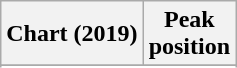<table class="wikitable sortable plainrowheaders" style="text-align:center">
<tr>
<th scope="col">Chart (2019)</th>
<th scope="col">Peak<br> position</th>
</tr>
<tr>
</tr>
<tr>
</tr>
</table>
